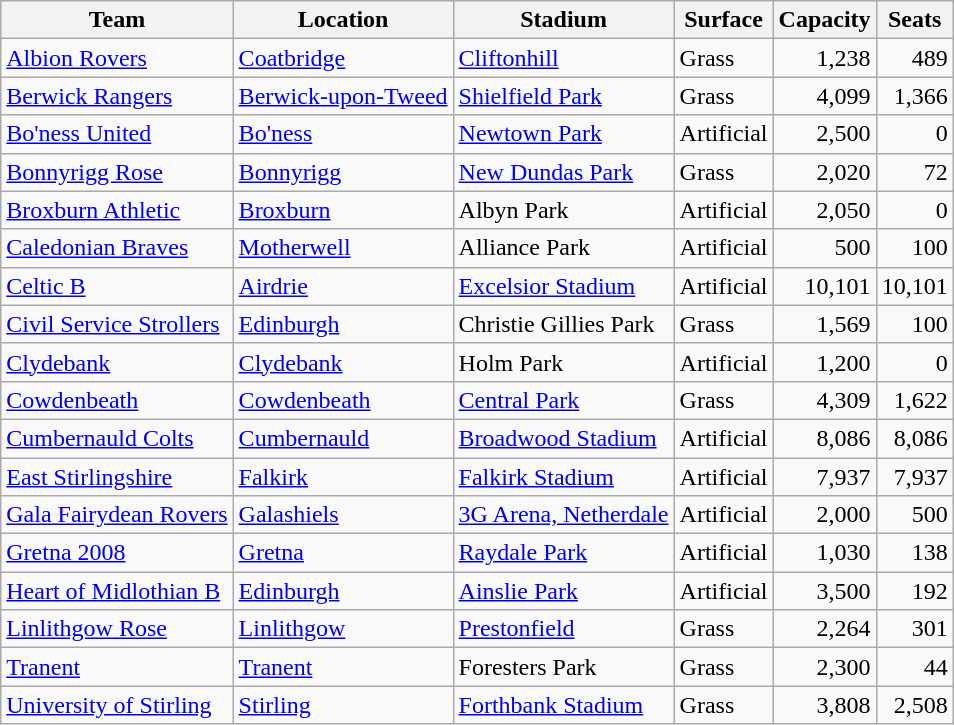<table class="wikitable sortable">
<tr>
<th>Team</th>
<th>Location</th>
<th>Stadium</th>
<th>Surface</th>
<th data-sort-type="number">Capacity</th>
<th data-sort-type="number">Seats</th>
</tr>
<tr>
<td><a href='#'>Albion Rovers</a></td>
<td><a href='#'>Coatbridge</a></td>
<td><a href='#'>Cliftonhill</a></td>
<td>Grass</td>
<td align=right>1,238</td>
<td align=right>489</td>
</tr>
<tr>
<td><a href='#'>Berwick Rangers</a></td>
<td><a href='#'>Berwick-upon-Tweed</a></td>
<td><a href='#'>Shielfield Park</a></td>
<td>Grass</td>
<td align=right>4,099</td>
<td align=right>1,366</td>
</tr>
<tr>
<td><a href='#'>Bo'ness United</a></td>
<td><a href='#'>Bo'ness</a></td>
<td><a href='#'>Newtown Park</a></td>
<td>Artificial</td>
<td align=right>2,500</td>
<td align=right>0</td>
</tr>
<tr>
<td><a href='#'>Bonnyrigg Rose</a></td>
<td><a href='#'>Bonnyrigg</a></td>
<td><a href='#'>New Dundas Park</a></td>
<td>Grass</td>
<td align="right">2,020</td>
<td align="right">72</td>
</tr>
<tr>
<td><a href='#'>Broxburn Athletic</a></td>
<td><a href='#'>Broxburn</a></td>
<td>Albyn Park</td>
<td>Artificial</td>
<td align=right>2,050</td>
<td align=right>0</td>
</tr>
<tr>
<td><a href='#'>Caledonian Braves</a></td>
<td><a href='#'>Motherwell</a></td>
<td>Alliance Park</td>
<td>Artificial</td>
<td align=right>500</td>
<td align=right>100</td>
</tr>
<tr>
<td><a href='#'>Celtic B</a></td>
<td><a href='#'>Airdrie</a></td>
<td><a href='#'>Excelsior Stadium</a></td>
<td>Artificial</td>
<td align=right>10,101</td>
<td align=right>10,101</td>
</tr>
<tr>
<td><a href='#'>Civil Service Strollers</a></td>
<td><a href='#'>Edinburgh</a></td>
<td>Christie Gillies Park</td>
<td>Grass</td>
<td align=right>1,569</td>
<td align=right>100</td>
</tr>
<tr>
<td><a href='#'>Clydebank</a></td>
<td><a href='#'>Clydebank</a></td>
<td>Holm Park</td>
<td>Artificial</td>
<td align="right">1,200</td>
<td align="right">0</td>
</tr>
<tr>
<td><a href='#'>Cowdenbeath</a></td>
<td><a href='#'>Cowdenbeath</a></td>
<td><a href='#'>Central Park</a></td>
<td>Grass</td>
<td align=right>4,309</td>
<td align=right>1,622</td>
</tr>
<tr>
<td><a href='#'>Cumbernauld Colts</a></td>
<td><a href='#'>Cumbernauld</a></td>
<td><a href='#'>Broadwood Stadium</a></td>
<td>Artificial</td>
<td align=right>8,086</td>
<td align=right>8,086</td>
</tr>
<tr>
<td><a href='#'>East Stirlingshire</a></td>
<td><a href='#'>Falkirk</a></td>
<td><a href='#'>Falkirk Stadium</a></td>
<td>Artificial</td>
<td align=right>7,937</td>
<td align=right>7,937</td>
</tr>
<tr>
<td><a href='#'>Gala Fairydean Rovers</a></td>
<td><a href='#'>Galashiels</a></td>
<td><a href='#'>3G Arena, Netherdale</a></td>
<td>Artificial</td>
<td align=right>2,000</td>
<td align=right>500</td>
</tr>
<tr>
<td><a href='#'>Gretna 2008</a></td>
<td><a href='#'>Gretna</a></td>
<td><a href='#'>Raydale Park</a></td>
<td>Artificial</td>
<td align=right>1,030</td>
<td align=right>138</td>
</tr>
<tr>
<td><a href='#'>Heart of Midlothian B</a></td>
<td><a href='#'>Edinburgh</a></td>
<td><a href='#'>Ainslie Park</a></td>
<td>Artificial</td>
<td align=right>3,500</td>
<td align=right>192</td>
</tr>
<tr>
<td><a href='#'>Linlithgow Rose</a></td>
<td><a href='#'>Linlithgow</a></td>
<td><a href='#'>Prestonfield</a></td>
<td>Grass</td>
<td align=right>2,264</td>
<td align=right>301</td>
</tr>
<tr>
<td><a href='#'>Tranent</a></td>
<td><a href='#'>Tranent</a></td>
<td>Foresters Park</td>
<td>Grass</td>
<td align=right>2,300</td>
<td align=right>44</td>
</tr>
<tr>
<td><a href='#'>University of Stirling</a></td>
<td><a href='#'>Stirling</a></td>
<td><a href='#'>Forthbank Stadium</a></td>
<td>Grass</td>
<td align=right>3,808</td>
<td align=right>2,508</td>
</tr>
</table>
